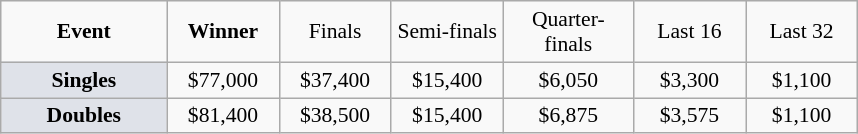<table class="wikitable" style="font-size:90%; text-align:center">
<tr>
<td width="104px"><strong>Event</strong></td>
<td width="68px"><strong>Winner</strong></td>
<td width="68px">Finals</td>
<td width="68px">Semi-finals</td>
<td width="80px">Quarter-finals</td>
<td width="68px">Last 16</td>
<td width="68px">Last 32</td>
</tr>
<tr>
<td bgcolor="#dfe2e9"><strong>Singles</strong></td>
<td>$77,000</td>
<td>$37,400</td>
<td>$15,400</td>
<td>$6,050</td>
<td>$3,300</td>
<td>$1,100</td>
</tr>
<tr>
<td bgcolor="#dfe2e9"><strong>Doubles</strong></td>
<td>$81,400</td>
<td>$38,500</td>
<td>$15,400</td>
<td>$6,875</td>
<td>$3,575</td>
<td>$1,100</td>
</tr>
</table>
